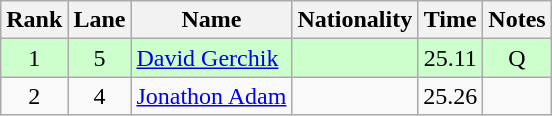<table class="wikitable sortable" style="text-align:center">
<tr>
<th>Rank</th>
<th>Lane</th>
<th>Name</th>
<th>Nationality</th>
<th>Time</th>
<th>Notes</th>
</tr>
<tr bgcolor=ccffcc>
<td>1</td>
<td>5</td>
<td align=left><a href='#'>David Gerchik</a></td>
<td align=left></td>
<td>25.11</td>
<td>Q</td>
</tr>
<tr>
<td>2</td>
<td>4</td>
<td align=left><a href='#'>Jonathon Adam</a></td>
<td align=left></td>
<td>25.26</td>
<td></td>
</tr>
</table>
